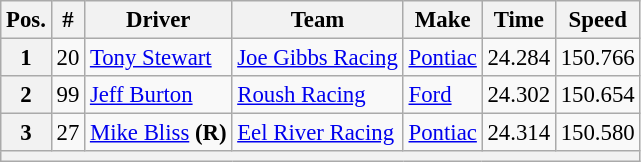<table class="wikitable" style="font-size:95%">
<tr>
<th>Pos.</th>
<th>#</th>
<th>Driver</th>
<th>Team</th>
<th>Make</th>
<th>Time</th>
<th>Speed</th>
</tr>
<tr>
<th>1</th>
<td>20</td>
<td><a href='#'>Tony Stewart</a></td>
<td><a href='#'>Joe Gibbs Racing</a></td>
<td><a href='#'>Pontiac</a></td>
<td>24.284</td>
<td>150.766</td>
</tr>
<tr>
<th>2</th>
<td>99</td>
<td><a href='#'>Jeff Burton</a></td>
<td><a href='#'>Roush Racing</a></td>
<td><a href='#'>Ford</a></td>
<td>24.302</td>
<td>150.654</td>
</tr>
<tr>
<th>3</th>
<td>27</td>
<td><a href='#'>Mike Bliss</a> <strong>(R)</strong></td>
<td><a href='#'>Eel River Racing</a></td>
<td><a href='#'>Pontiac</a></td>
<td>24.314</td>
<td>150.580</td>
</tr>
<tr>
<th colspan="7"></th>
</tr>
</table>
